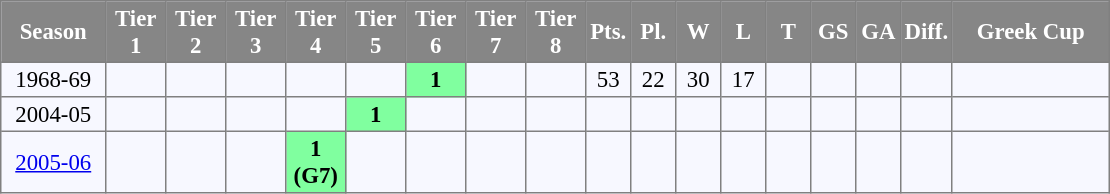<table bgcolor="#f7f8ff" cellpadding="2" cellspacing="2" border="1" style="font-size: 95%; border: gray solid 1px; border-collapse: collapse; text-align:center">
<tr bgcolor="#868686" style="color: #ffffff">
<td width="65" align="center"><strong>Season</strong></td>
<td width="35" align="center"><strong>Tier 1</strong></td>
<td width="35" align="center"><strong>Tier 2</strong></td>
<td width="35" align="center"><strong>Tier 3</strong></td>
<td width="35" align="center"><strong>Tier 4</strong></td>
<td width="35" align="center"><strong>Tier 5</strong></td>
<td width="35" align="center"><strong>Tier 6</strong></td>
<td width="35" align="center"><strong>Tier 7</strong></td>
<td width="35" align="center"><strong>Tier 8</strong></td>
<td width="25" align="center"><strong>Pts.</strong></td>
<td width="25" align="center"><strong>Pl.</strong></td>
<td width="25" align="center"><strong>W</strong></td>
<td width="25" align="center"><strong>L</strong></td>
<td width="25" align="center"><strong>T</strong></td>
<td width="25" align="center"><strong>GS</strong></td>
<td width="25" align="center"><strong>GA</strong></td>
<td width="25" align="center"><strong>Diff.</strong></td>
<td width="100" align="center"><strong>Greek Cup</strong></td>
</tr>
<tr>
<td>1968-69</td>
<td></td>
<td></td>
<td></td>
<td></td>
<td></td>
<td bgcolor="#80FF9F"><strong>1</strong></td>
<td></td>
<td></td>
<td>53</td>
<td>22</td>
<td>30</td>
<td>17</td>
<td></td>
<td></td>
<td></td>
<td></td>
<td></td>
</tr>
<tr>
<td>2004-05</td>
<td></td>
<td></td>
<td></td>
<td></td>
<td bgcolor="#80FF9F"><strong>1</strong></td>
<td></td>
<td></td>
<td></td>
<td></td>
<td></td>
<td></td>
<td></td>
<td></td>
<td></td>
<td></td>
<td></td>
<td></td>
</tr>
<tr>
<td><a href='#'>2005-06</a></td>
<td></td>
<td></td>
<td></td>
<td bgcolor="#80FF9F"><strong>1 (G7)</strong></td>
<td></td>
<td></td>
<td></td>
<td></td>
<td></td>
<td></td>
<td></td>
<td></td>
<td></td>
<td></td>
<td></td>
<td></td>
<td></td>
</tr>
</table>
